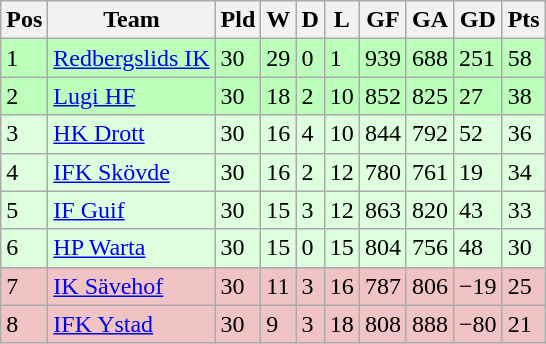<table class="wikitable">
<tr>
<th><span>Pos</span></th>
<th>Team</th>
<th><span>Pld</span></th>
<th><span>W</span></th>
<th><span>D</span></th>
<th><span>L</span></th>
<th><span>GF</span></th>
<th><span>GA</span></th>
<th><span>GD</span></th>
<th><span>Pts</span></th>
</tr>
<tr style="background:#bbffbb">
<td>1</td>
<td><a href='#'>Redbergslids IK</a></td>
<td>30</td>
<td>29</td>
<td>0</td>
<td>1</td>
<td>939</td>
<td>688</td>
<td>251</td>
<td>58</td>
</tr>
<tr style="background:#bbffbb">
<td>2</td>
<td><a href='#'>Lugi HF</a></td>
<td>30</td>
<td>18</td>
<td>2</td>
<td>10</td>
<td>852</td>
<td>825</td>
<td>27</td>
<td>38</td>
</tr>
<tr style="background:#ddffdd">
<td>3</td>
<td><a href='#'>HK Drott</a></td>
<td>30</td>
<td>16</td>
<td>4</td>
<td>10</td>
<td>844</td>
<td>792</td>
<td>52</td>
<td>36</td>
</tr>
<tr style="background:#ddffdd">
<td>4</td>
<td><a href='#'>IFK Skövde</a></td>
<td>30</td>
<td>16</td>
<td>2</td>
<td>12</td>
<td>780</td>
<td>761</td>
<td>19</td>
<td>34</td>
</tr>
<tr style="background:#ddffdd">
<td>5</td>
<td><a href='#'>IF Guif</a></td>
<td>30</td>
<td>15</td>
<td>3</td>
<td>12</td>
<td>863</td>
<td>820</td>
<td>43</td>
<td>33</td>
</tr>
<tr style="background:#ddffdd">
<td>6</td>
<td><a href='#'>HP Warta</a></td>
<td>30</td>
<td>15</td>
<td>0</td>
<td>15</td>
<td>804</td>
<td>756</td>
<td>48</td>
<td>30</td>
</tr>
<tr style="background:#f0c4c4">
<td>7</td>
<td><a href='#'>IK Sävehof</a></td>
<td>30</td>
<td>11</td>
<td>3</td>
<td>16</td>
<td>787</td>
<td>806</td>
<td>−19</td>
<td>25</td>
</tr>
<tr style="background:#f0c4c4">
<td>8</td>
<td><a href='#'>IFK Ystad</a></td>
<td>30</td>
<td>9</td>
<td>3</td>
<td>18</td>
<td>808</td>
<td>888</td>
<td>−80</td>
<td>21</td>
</tr>
</table>
